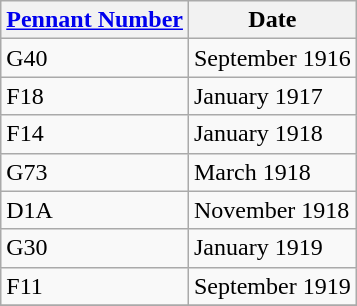<table class="wikitable" style="text-align:left">
<tr>
<th><a href='#'>Pennant Number</a></th>
<th>Date</th>
</tr>
<tr>
<td>G40</td>
<td>September 1916</td>
</tr>
<tr>
<td>F18</td>
<td>January 1917</td>
</tr>
<tr>
<td>F14</td>
<td>January 1918</td>
</tr>
<tr>
<td>G73</td>
<td>March 1918</td>
</tr>
<tr>
<td>D1A</td>
<td>November 1918</td>
</tr>
<tr>
<td>G30</td>
<td>January 1919</td>
</tr>
<tr>
<td>F11</td>
<td>September 1919</td>
</tr>
<tr>
</tr>
</table>
